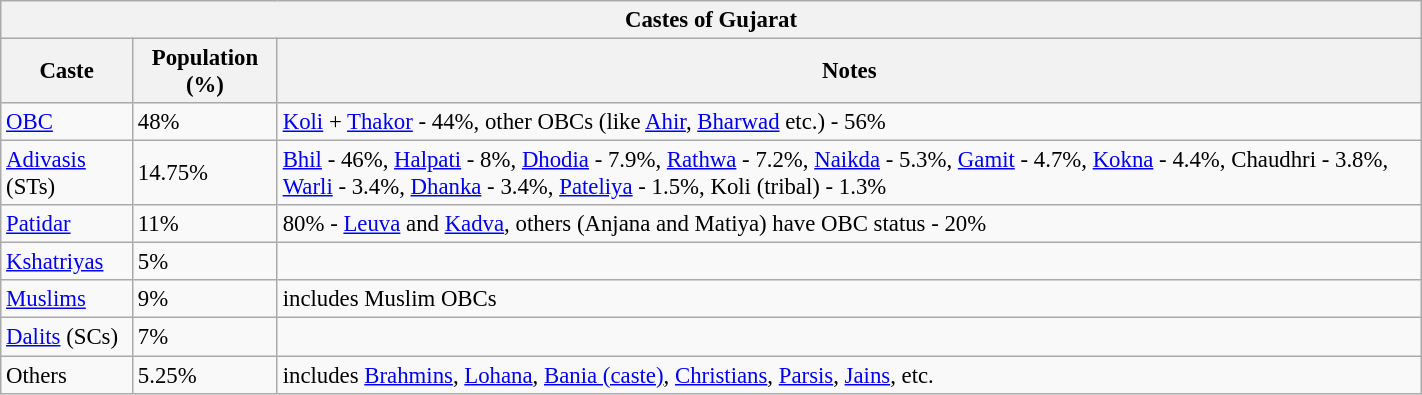<table class="wikitable" style="width: 75%;font-size: 95%;align:center;">
<tr>
<th colspan="3">Castes of Gujarat</th>
</tr>
<tr>
<th>Caste</th>
<th>Population (%)</th>
<th>Notes</th>
</tr>
<tr>
<td><a href='#'>OBC</a></td>
<td>48%</td>
<td><a href='#'>Koli</a> +  <a href='#'>Thakor</a> - 44%, other OBCs (like <a href='#'>Ahir</a>, <a href='#'>Bharwad</a> etc.) - 56%</td>
</tr>
<tr>
<td><a href='#'>Adivasis</a> (STs)</td>
<td>14.75%</td>
<td><a href='#'>Bhil</a> - 46%, <a href='#'>Halpati</a> - 8%, <a href='#'>Dhodia</a> - 7.9%, <a href='#'>Rathwa</a> - 7.2%, <a href='#'>Naikda</a> - 5.3%, <a href='#'>Gamit</a> - 4.7%, <a href='#'>Kokna</a> - 4.4%, Chaudhri - 3.8%, <a href='#'>Warli</a> - 3.4%, <a href='#'>Dhanka</a> - 3.4%, <a href='#'>Pateliya</a> - 1.5%, Koli (tribal) - 1.3%</td>
</tr>
<tr>
<td><a href='#'>Patidar</a></td>
<td>11%</td>
<td>80% - <a href='#'>Leuva</a> and <a href='#'>Kadva</a>, others (Anjana and Matiya) have OBC status  - 20%</td>
</tr>
<tr>
<td><a href='#'>Kshatriyas</a></td>
<td>5%</td>
<td></td>
</tr>
<tr>
<td><a href='#'>Muslims</a></td>
<td>9%</td>
<td>includes Muslim OBCs</td>
</tr>
<tr>
<td><a href='#'>Dalits</a> (SCs)</td>
<td>7%</td>
<td></td>
</tr>
<tr>
<td>Others</td>
<td>5.25%</td>
<td>includes <a href='#'>Brahmins</a>, <a href='#'>Lohana</a>, <a href='#'>Bania (caste)</a>, <a href='#'>Christians</a>, <a href='#'>Parsis</a>, <a href='#'>Jains</a>, etc.</td>
</tr>
</table>
